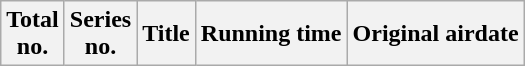<table class="wikitable plainrowheaders">
<tr>
<th>Total<br>no.</th>
<th>Series<br>no.</th>
<th>Title</th>
<th>Running time</th>
<th>Original airdate<br>








</th>
</tr>
</table>
